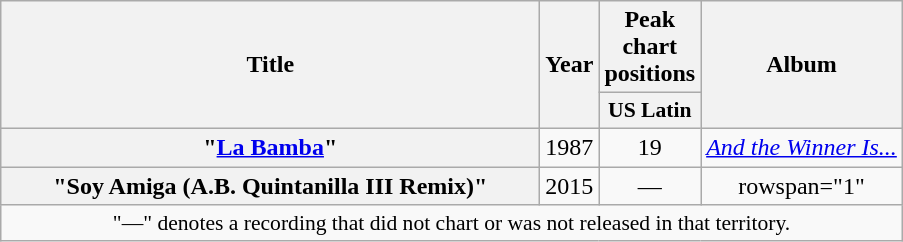<table class="wikitable plainrowheaders" style="text-align:center;">
<tr>
<th scope="col" rowspan="2" style="width:22em;">Title</th>
<th scope="col" rowspan="2">Year</th>
<th scope="col" colspan="1">Peak chart positions</th>
<th scope="col" rowspan="2">Album</th>
</tr>
<tr>
<th scope="col" style="width:3em; font-size:90%;">US Latin<br></th>
</tr>
<tr>
<th scope="row">"<a href='#'>La Bamba</a>"</th>
<td rowspan="1">1987</td>
<td>19</td>
<td rowspan="1"><em><a href='#'>And the Winner Is...</a></em></td>
</tr>
<tr>
<th scope="row">"Soy Amiga (A.B. Quintanilla III Remix)"</th>
<td rowspan="1">2015</td>
<td>—</td>
<td>rowspan="1" </td>
</tr>
<tr>
<td colspan="12" style="font-size:90%">"—" denotes a recording that did not chart or was not released in that territory.</td>
</tr>
</table>
